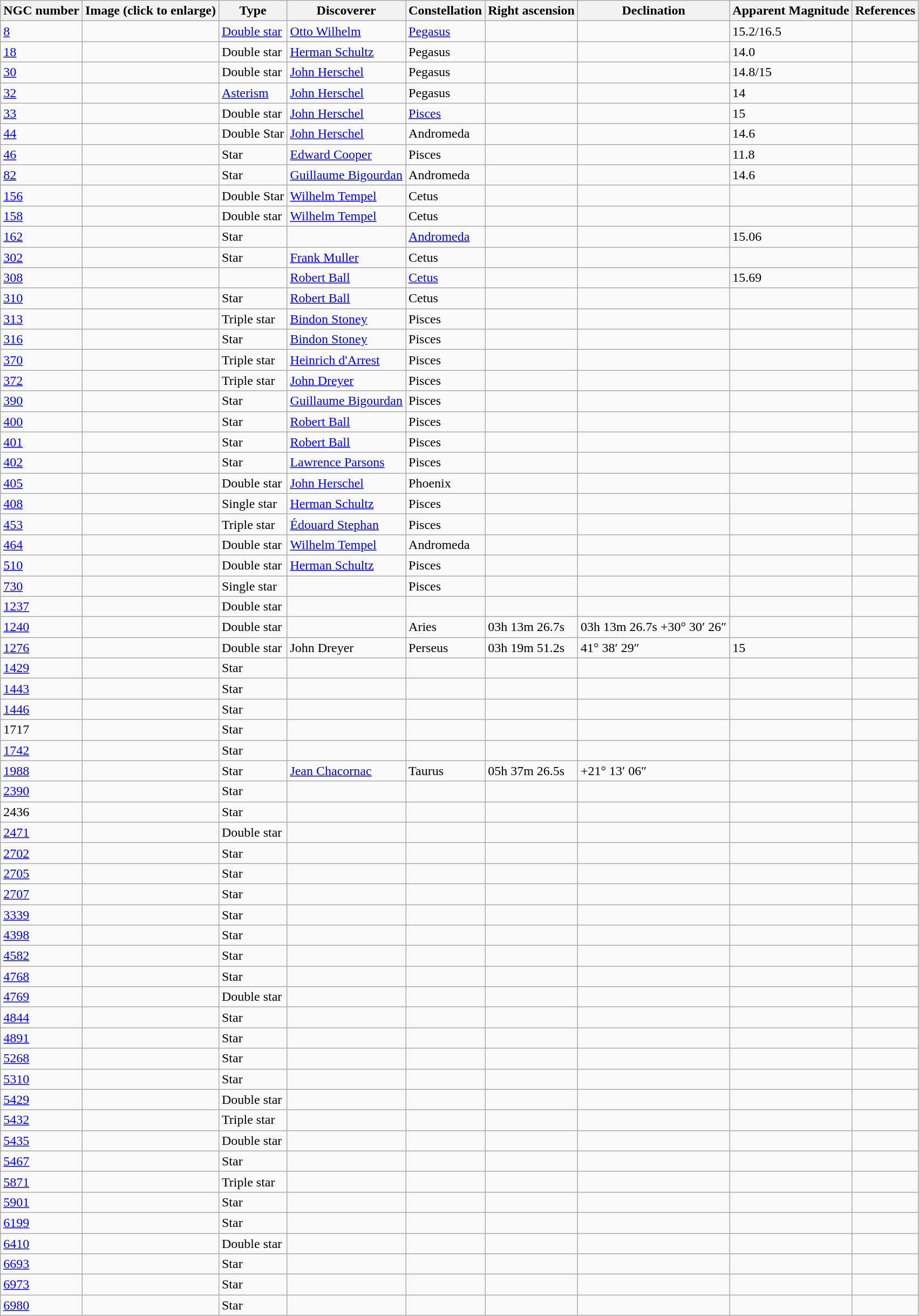<table class="wikitable">
<tr>
<th>NGC number</th>
<th>Image (click to enlarge)</th>
<th>Type</th>
<th>Discoverer</th>
<th>Constellation</th>
<th>Right ascension</th>
<th>Declination</th>
<th>Apparent Magnitude</th>
<th>References</th>
</tr>
<tr>
<td><a href='#'>8</a></td>
<td></td>
<td><a href='#'>Double star</a></td>
<td><a href='#'>Otto Wilhelm</a></td>
<td><a href='#'>Pegasus</a></td>
<td></td>
<td></td>
<td>15.2/16.5</td>
<td></td>
</tr>
<tr>
<td><a href='#'>18</a></td>
<td></td>
<td>Double star</td>
<td><a href='#'>Herman Schultz</a></td>
<td>Pegasus</td>
<td></td>
<td></td>
<td>14.0</td>
<td></td>
</tr>
<tr>
<td><a href='#'>30</a></td>
<td></td>
<td>Double star</td>
<td><a href='#'>John Herschel</a></td>
<td>Pegasus</td>
<td></td>
<td></td>
<td>14.8/15</td>
<td></td>
</tr>
<tr>
<td><a href='#'>32</a></td>
<td></td>
<td><a href='#'>Asterism</a></td>
<td><a href='#'>John Herschel</a></td>
<td>Pegasus</td>
<td></td>
<td></td>
<td>14</td>
<td></td>
</tr>
<tr>
<td><a href='#'>33</a></td>
<td></td>
<td>Double star</td>
<td><a href='#'>John Herschel</a></td>
<td><a href='#'>Pisces</a></td>
<td></td>
<td></td>
<td>15</td>
<td></td>
</tr>
<tr>
<td><a href='#'>44</a></td>
<td></td>
<td>Double Star</td>
<td><a href='#'>John Herschel</a></td>
<td>Andromeda</td>
<td></td>
<td></td>
<td>14.6</td>
<td></td>
</tr>
<tr>
<td><a href='#'>46</a></td>
<td></td>
<td>Star</td>
<td><a href='#'>Edward Cooper</a></td>
<td>Pisces</td>
<td></td>
<td></td>
<td>11.8</td>
<td></td>
</tr>
<tr>
<td><a href='#'>82</a></td>
<td></td>
<td>Star</td>
<td><a href='#'>Guillaume Bigourdan</a></td>
<td>Andromeda</td>
<td></td>
<td></td>
<td>14.6</td>
<td></td>
</tr>
<tr>
<td><a href='#'>156</a></td>
<td></td>
<td>Double Star</td>
<td><a href='#'>Wilhelm Tempel</a></td>
<td>Cetus</td>
<td></td>
<td></td>
<td></td>
<td></td>
</tr>
<tr>
<td><a href='#'>158</a></td>
<td></td>
<td>Double star</td>
<td><a href='#'>Wilhelm Tempel</a></td>
<td>Cetus</td>
<td></td>
<td></td>
<td></td>
<td></td>
</tr>
<tr>
<td><a href='#'>162</a></td>
<td></td>
<td>Star</td>
<td></td>
<td><a href='#'>Andromeda</a></td>
<td></td>
<td></td>
<td>15.06</td>
<td></td>
</tr>
<tr>
<td><a href='#'>302</a></td>
<td></td>
<td>Star</td>
<td><a href='#'>Frank Muller</a></td>
<td>Cetus</td>
<td></td>
<td></td>
<td></td>
<td></td>
</tr>
<tr>
<td><a href='#'>308</a></td>
<td></td>
<td></td>
<td><a href='#'>Robert Ball</a></td>
<td><a href='#'>Cetus</a></td>
<td></td>
<td></td>
<td>15.69</td>
<td></td>
</tr>
<tr>
<td><a href='#'>310</a></td>
<td></td>
<td>Star</td>
<td><a href='#'>Robert Ball</a></td>
<td>Cetus</td>
<td></td>
<td></td>
<td></td>
<td></td>
</tr>
<tr>
<td><a href='#'>313</a></td>
<td></td>
<td>Triple star</td>
<td><a href='#'>Bindon Stoney</a></td>
<td>Pisces</td>
<td></td>
<td></td>
<td></td>
<td></td>
</tr>
<tr>
<td><a href='#'>316</a></td>
<td></td>
<td>Star</td>
<td><a href='#'>Bindon Stoney</a></td>
<td>Pisces</td>
<td></td>
<td></td>
<td></td>
<td></td>
</tr>
<tr>
<td><a href='#'>370</a></td>
<td></td>
<td>Triple star</td>
<td><a href='#'>Heinrich d'Arrest</a></td>
<td>Pisces</td>
<td></td>
<td></td>
<td></td>
<td></td>
</tr>
<tr>
<td><a href='#'>372</a></td>
<td></td>
<td>Triple star</td>
<td><a href='#'>John Dreyer</a></td>
<td>Pisces</td>
<td></td>
<td></td>
<td></td>
<td></td>
</tr>
<tr>
<td><a href='#'>390</a></td>
<td></td>
<td>Star</td>
<td><a href='#'>Guillaume Bigourdan</a></td>
<td>Pisces</td>
<td></td>
<td></td>
<td></td>
<td></td>
</tr>
<tr>
<td><a href='#'>400</a></td>
<td></td>
<td>Star</td>
<td><a href='#'>Robert Ball</a></td>
<td>Pisces</td>
<td></td>
<td></td>
<td></td>
<td></td>
</tr>
<tr>
<td><a href='#'>401</a></td>
<td></td>
<td>Star</td>
<td><a href='#'>Robert Ball</a></td>
<td>Pisces</td>
<td></td>
<td></td>
<td></td>
<td></td>
</tr>
<tr>
<td><a href='#'>402</a></td>
<td></td>
<td>Star</td>
<td><a href='#'>Lawrence Parsons</a></td>
<td>Pisces</td>
<td></td>
<td></td>
<td></td>
<td></td>
</tr>
<tr>
<td><a href='#'>405</a></td>
<td></td>
<td>Double star</td>
<td><a href='#'>John Herschel</a></td>
<td>Phoenix</td>
<td></td>
<td></td>
<td></td>
<td></td>
</tr>
<tr>
<td><a href='#'>408</a></td>
<td></td>
<td>Single star</td>
<td><a href='#'>Herman Schultz</a></td>
<td>Pisces</td>
<td></td>
<td></td>
<td></td>
<td></td>
</tr>
<tr>
<td><a href='#'>453</a></td>
<td></td>
<td>Triple star</td>
<td><a href='#'>Édouard Stephan</a></td>
<td>Pisces</td>
<td></td>
<td></td>
<td></td>
<td></td>
</tr>
<tr>
<td><a href='#'>464</a></td>
<td></td>
<td>Double star</td>
<td><a href='#'>Wilhelm Tempel</a></td>
<td>Andromeda</td>
<td></td>
<td></td>
<td></td>
<td></td>
</tr>
<tr>
<td><a href='#'>510</a></td>
<td></td>
<td>Double star</td>
<td><a href='#'>Herman Schultz</a></td>
<td>Pisces</td>
<td></td>
<td></td>
<td></td>
<td></td>
</tr>
<tr>
<td><a href='#'>730</a></td>
<td></td>
<td>Single star</td>
<td></td>
<td>Pisces</td>
<td></td>
<td></td>
<td></td>
<td></td>
</tr>
<tr>
<td><a href='#'>1237</a></td>
<td></td>
<td>Double star</td>
<td></td>
<td></td>
<td></td>
<td></td>
<td></td>
<td></td>
</tr>
<tr>
<td><a href='#'>1240</a></td>
<td></td>
<td>Double star</td>
<td></td>
<td>Aries</td>
<td>03h 13m 26.7s</td>
<td>03h 13m 26.7s	+30° 30′ 26″</td>
<td></td>
<td></td>
</tr>
<tr>
<td><a href='#'>1276</a></td>
<td></td>
<td>Double star</td>
<td>John Dreyer</td>
<td>Perseus</td>
<td>03h 19m 51.2s</td>
<td>41° 38′ 29″</td>
<td>15</td>
<td></td>
</tr>
<tr>
<td><a href='#'>1429</a></td>
<td></td>
<td>Star</td>
<td></td>
<td></td>
<td></td>
<td></td>
<td></td>
<td></td>
</tr>
<tr>
<td><a href='#'>1443</a></td>
<td></td>
<td>Star</td>
<td></td>
<td></td>
<td></td>
<td></td>
<td></td>
<td></td>
</tr>
<tr>
<td><a href='#'>1446</a></td>
<td></td>
<td>Star</td>
<td></td>
<td></td>
<td></td>
<td></td>
<td></td>
<td></td>
</tr>
<tr>
<td>1717</td>
<td></td>
<td>Star</td>
<td></td>
<td></td>
<td></td>
<td></td>
<td></td>
<td></td>
</tr>
<tr>
<td><a href='#'>1742</a></td>
<td></td>
<td>Star</td>
<td></td>
<td></td>
<td></td>
<td></td>
<td></td>
<td></td>
</tr>
<tr>
<td><a href='#'>1988</a></td>
<td></td>
<td>Star</td>
<td><a href='#'>Jean Chacornac</a></td>
<td>Taurus</td>
<td>05h 37m 26.5s</td>
<td>+21° 13′ 06″</td>
<td></td>
<td></td>
</tr>
<tr>
<td><a href='#'>2390</a></td>
<td></td>
<td>Star</td>
<td></td>
<td></td>
<td></td>
<td></td>
<td></td>
<td></td>
</tr>
<tr>
<td>2436</td>
<td></td>
<td>Star</td>
<td></td>
<td></td>
<td></td>
<td></td>
<td></td>
<td></td>
</tr>
<tr>
<td><a href='#'>2471</a></td>
<td></td>
<td>Double star</td>
<td></td>
<td></td>
<td></td>
<td></td>
<td></td>
<td></td>
</tr>
<tr>
<td><a href='#'>2702</a></td>
<td></td>
<td>Star</td>
<td></td>
<td></td>
<td></td>
<td></td>
<td></td>
<td></td>
</tr>
<tr>
<td><a href='#'>2705</a></td>
<td></td>
<td>Star</td>
<td></td>
<td></td>
<td></td>
<td></td>
<td></td>
<td></td>
</tr>
<tr>
<td><a href='#'>2707</a></td>
<td></td>
<td>Star</td>
<td></td>
<td></td>
<td></td>
<td></td>
<td></td>
<td></td>
</tr>
<tr>
<td><a href='#'>3339</a></td>
<td></td>
<td>Star</td>
<td></td>
<td></td>
<td></td>
<td></td>
<td></td>
<td></td>
</tr>
<tr>
<td><a href='#'>4398</a></td>
<td></td>
<td>Star</td>
<td></td>
<td></td>
<td></td>
<td></td>
<td></td>
<td></td>
</tr>
<tr>
<td><a href='#'>4582</a></td>
<td></td>
<td>Star</td>
<td></td>
<td></td>
<td></td>
<td></td>
<td></td>
<td></td>
</tr>
<tr>
<td><a href='#'>4768</a></td>
<td></td>
<td>Star</td>
<td></td>
<td></td>
<td></td>
<td></td>
<td></td>
<td></td>
</tr>
<tr>
<td><a href='#'>4769</a></td>
<td></td>
<td>Double star</td>
<td></td>
<td></td>
<td></td>
<td></td>
<td></td>
<td></td>
</tr>
<tr>
<td><a href='#'>4844</a></td>
<td></td>
<td>Star</td>
<td></td>
<td></td>
<td></td>
<td></td>
<td></td>
<td></td>
</tr>
<tr>
<td><a href='#'>4891</a></td>
<td></td>
<td>Star</td>
<td></td>
<td></td>
<td></td>
<td></td>
<td></td>
<td></td>
</tr>
<tr>
<td><a href='#'>5268</a></td>
<td></td>
<td>Star</td>
<td></td>
<td></td>
<td></td>
<td></td>
<td></td>
<td></td>
</tr>
<tr>
<td><a href='#'>5310</a></td>
<td></td>
<td>Star</td>
<td></td>
<td></td>
<td></td>
<td></td>
<td></td>
<td></td>
</tr>
<tr>
<td><a href='#'>5429</a></td>
<td></td>
<td>Double star</td>
<td></td>
<td></td>
<td></td>
<td></td>
<td></td>
<td></td>
</tr>
<tr>
<td><a href='#'>5432</a></td>
<td></td>
<td>Triple star</td>
<td></td>
<td></td>
<td></td>
<td></td>
<td></td>
<td></td>
</tr>
<tr>
<td><a href='#'>5435</a></td>
<td></td>
<td>Double star</td>
<td></td>
<td></td>
<td></td>
<td></td>
<td></td>
<td></td>
</tr>
<tr>
<td><a href='#'>5467</a></td>
<td></td>
<td>Star</td>
<td></td>
<td></td>
<td></td>
<td></td>
<td></td>
<td></td>
</tr>
<tr>
<td><a href='#'>5871</a></td>
<td></td>
<td>Triple star</td>
<td></td>
<td></td>
<td></td>
<td></td>
<td></td>
<td></td>
</tr>
<tr>
<td><a href='#'>5901</a></td>
<td></td>
<td>Star</td>
<td></td>
<td></td>
<td></td>
<td></td>
<td></td>
<td></td>
</tr>
<tr>
<td><a href='#'>6199</a></td>
<td></td>
<td>Star</td>
<td></td>
<td></td>
<td></td>
<td></td>
<td></td>
<td></td>
</tr>
<tr>
<td><a href='#'>6410</a></td>
<td></td>
<td>Double star</td>
<td></td>
<td></td>
<td></td>
<td></td>
<td></td>
<td></td>
</tr>
<tr>
<td><a href='#'>6693</a></td>
<td></td>
<td>Star</td>
<td></td>
<td></td>
<td></td>
<td></td>
<td></td>
<td></td>
</tr>
<tr>
<td><a href='#'>6973</a></td>
<td></td>
<td>Star</td>
<td></td>
<td></td>
<td></td>
<td></td>
<td></td>
<td></td>
</tr>
<tr>
<td><a href='#'>6980</a></td>
<td></td>
<td>Star</td>
<td></td>
<td></td>
<td></td>
<td></td>
<td></td>
<td></td>
</tr>
</table>
